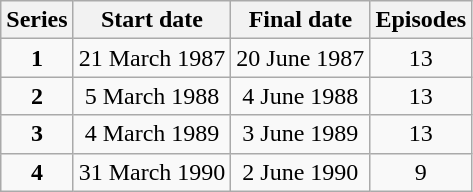<table class="wikitable" style="text-align:center;">
<tr>
<th>Series</th>
<th>Start date</th>
<th>Final date</th>
<th>Episodes</th>
</tr>
<tr>
<td><strong>1</strong></td>
<td>21 March 1987</td>
<td>20 June 1987</td>
<td>13</td>
</tr>
<tr>
<td><strong>2</strong></td>
<td>5 March 1988</td>
<td>4 June 1988</td>
<td>13</td>
</tr>
<tr>
<td><strong>3</strong></td>
<td>4 March 1989</td>
<td>3 June 1989</td>
<td>13</td>
</tr>
<tr>
<td><strong>4</strong></td>
<td>31 March 1990</td>
<td>2 June 1990</td>
<td>9</td>
</tr>
</table>
